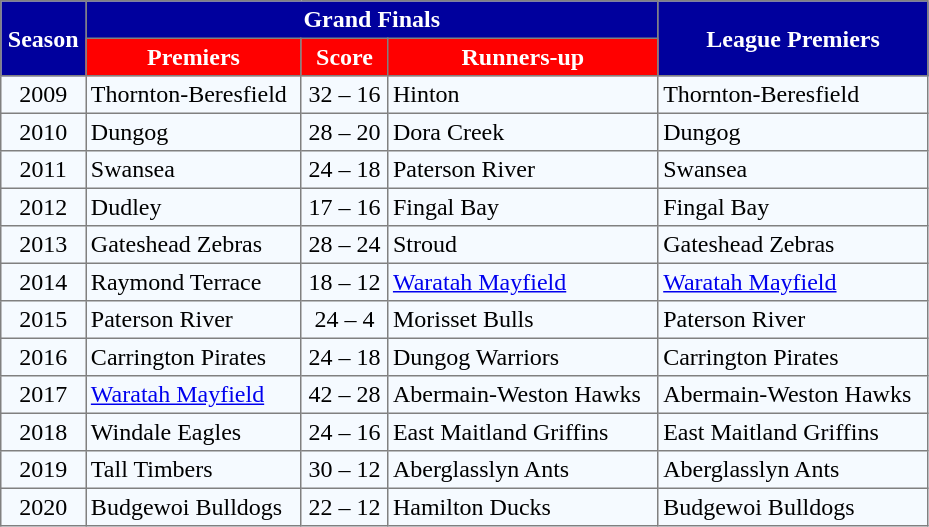<table border="1" cellpadding="3" cellspacing="0" style="border-collapse:collapse; width:49%;">
<tr style="background:#00009d;">
<th rowspan=2 style="color:#FFFFFF;">Season</th>
<th colspan=3 style="color:#FFFFFF;">Grand Finals</th>
<th rowspan=2 style="color:#FFFFFF;">League Premiers</th>
</tr>
<tr style="background:#FF0000;">
<th style="color:#FFFFFF;" "width:10%;">Premiers</th>
<th style="color:#FFFFFF;" "width:6%;">Score</th>
<th style="color:#FFFFFF;" "width:10%;">Runners-up</th>
</tr>
<tr align=center bgcolor=#F5FAFF>
<td>2009</td>
<td align=left> Thornton-Beresfield</td>
<td>32 – 16</td>
<td align=left> Hinton</td>
<td align=left> Thornton-Beresfield</td>
</tr>
<tr align=center bgcolor=#F5FAFF>
<td>2010</td>
<td align=left> Dungog</td>
<td>28 – 20</td>
<td align=left> Dora Creek</td>
<td align=left> Dungog</td>
</tr>
<tr align=center bgcolor=#F5FAFF>
<td>2011</td>
<td align=left> Swansea</td>
<td>24 – 18</td>
<td align=left> Paterson River</td>
<td align=left> Swansea</td>
</tr>
<tr align=center bgcolor=#F5FAFF>
<td>2012</td>
<td align=left> Dudley</td>
<td>17 – 16</td>
<td align=left> Fingal Bay</td>
<td align=left> Fingal Bay</td>
</tr>
<tr align=center bgcolor=#F5FAFF>
<td>2013</td>
<td align=left> Gateshead Zebras</td>
<td>28 – 24</td>
<td align=left> Stroud</td>
<td align=left> Gateshead Zebras</td>
</tr>
<tr align=center bgcolor=#F5FAFF>
<td>2014</td>
<td align=left> Raymond Terrace</td>
<td>18 – 12</td>
<td align=left> <a href='#'>Waratah Mayfield</a></td>
<td align=left> <a href='#'>Waratah Mayfield</a></td>
</tr>
<tr align=center bgcolor=#F5FAFF>
<td>2015</td>
<td align=left> Paterson River</td>
<td>24 – 4</td>
<td align=left> Morisset Bulls</td>
<td align=left> Paterson River</td>
</tr>
<tr align=center bgcolor=#F5FAFF>
<td>2016</td>
<td align=left> Carrington Pirates</td>
<td>24 – 18</td>
<td align=left> Dungog Warriors</td>
<td align=left> Carrington Pirates</td>
</tr>
<tr align=center bgcolor=#F5FAFF>
<td>2017</td>
<td align=left> <a href='#'>Waratah Mayfield</a></td>
<td>42 – 28</td>
<td align=left> Abermain-Weston Hawks</td>
<td align=left> Abermain-Weston Hawks</td>
</tr>
<tr align=center bgcolor=#F5FAFF>
<td>2018</td>
<td align=left> Windale Eagles</td>
<td>24 – 16</td>
<td align=left> East Maitland Griffins</td>
<td align=left> East Maitland Griffins</td>
</tr>
<tr align=center bgcolor=#F5FAFF>
<td>2019</td>
<td align=left> Tall Timbers</td>
<td>30 – 12</td>
<td align=left> Aberglasslyn Ants</td>
<td align=left> Aberglasslyn Ants</td>
</tr>
<tr align=center bgcolor=#F5FAFF>
<td>2020</td>
<td align=left> Budgewoi Bulldogs</td>
<td>22 – 12</td>
<td align=left> Hamilton Ducks</td>
<td align=left> Budgewoi Bulldogs</td>
</tr>
</table>
